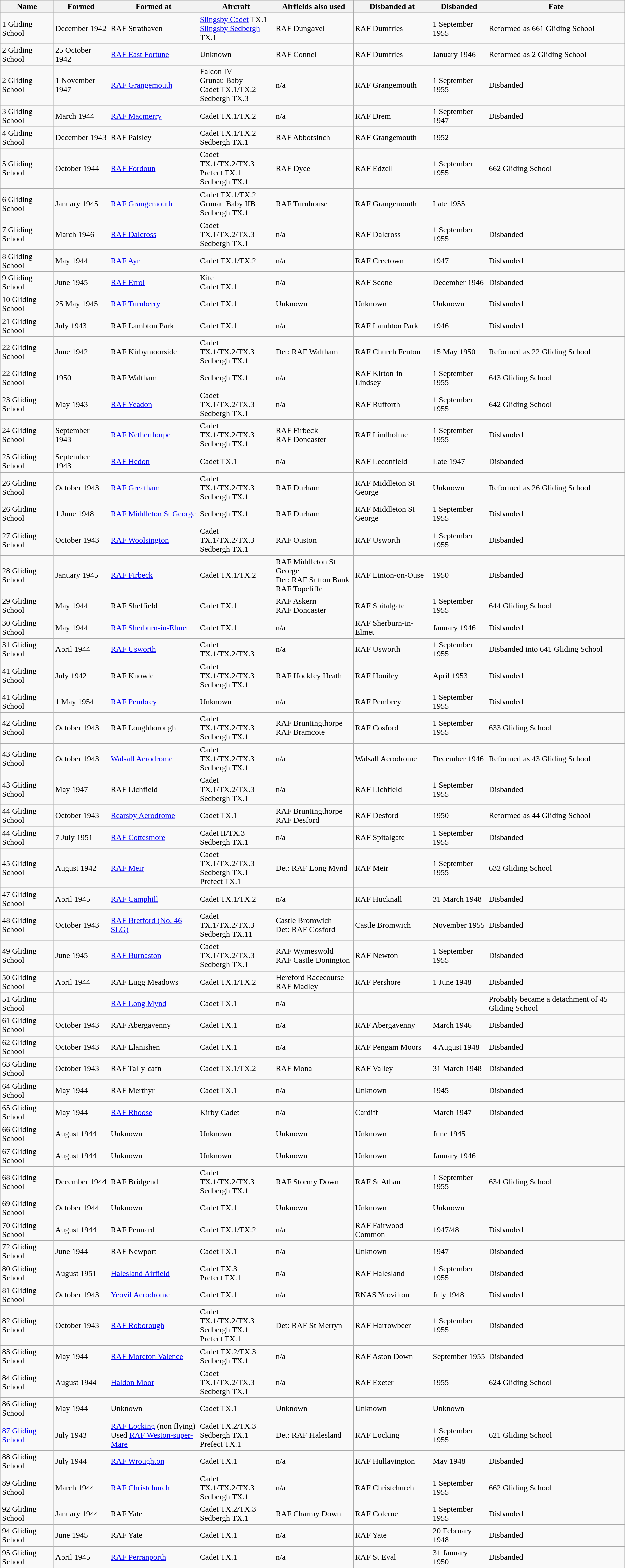<table class="wikitable">
<tr>
<th>Name</th>
<th>Formed</th>
<th>Formed at</th>
<th>Aircraft</th>
<th>Airfields also used</th>
<th>Disbanded at</th>
<th>Disbanded</th>
<th>Fate</th>
</tr>
<tr>
<td>1 Gliding School</td>
<td>December 1942</td>
<td>RAF Strathaven</td>
<td><a href='#'>Slingsby Cadet</a> TX.1<br><a href='#'>Slingsby Sedbergh</a> TX.1</td>
<td>RAF Dungavel</td>
<td>RAF Dumfries</td>
<td>1 September 1955</td>
<td>Reformed as 661 Gliding School</td>
</tr>
<tr>
<td>2 Gliding School</td>
<td>25 October 1942</td>
<td><a href='#'>RAF East Fortune</a></td>
<td>Unknown</td>
<td>RAF Connel</td>
<td>RAF Dumfries</td>
<td>January 1946</td>
<td>Reformed as 2 Gliding School</td>
</tr>
<tr>
<td>2 Gliding School</td>
<td>1 November 1947</td>
<td><a href='#'>RAF Grangemouth</a></td>
<td>Falcon IV<br>Grunau Baby<br>Cadet TX.1/TX.2<br>Sedbergh TX.3</td>
<td>n/a</td>
<td>RAF Grangemouth</td>
<td>1 September 1955</td>
<td>Disbanded</td>
</tr>
<tr>
<td>3 Gliding School</td>
<td>March 1944</td>
<td><a href='#'>RAF Macmerry</a></td>
<td>Cadet TX.1/TX.2</td>
<td>n/a</td>
<td>RAF Drem</td>
<td>1 September 1947</td>
<td>Disbanded</td>
</tr>
<tr>
<td>4 Gliding School</td>
<td>December 1943</td>
<td>RAF Paisley</td>
<td>Cadet TX.1/TX.2<br>Sedbergh TX.1</td>
<td>RAF Abbotsinch</td>
<td>RAF Grangemouth</td>
<td>1952</td>
<td></td>
</tr>
<tr>
<td>5 Gliding School</td>
<td>October 1944</td>
<td><a href='#'>RAF Fordoun</a></td>
<td>Cadet TX.1/TX.2/TX.3<br>Prefect TX.1<br>Sedbergh TX.1</td>
<td>RAF Dyce</td>
<td>RAF Edzell</td>
<td>1 September 1955</td>
<td>662 Gliding School</td>
</tr>
<tr>
<td>6 Gliding School</td>
<td>January 1945</td>
<td><a href='#'>RAF Grangemouth</a></td>
<td>Cadet TX.1/TX.2<br>Grunau Baby IIB<br>Sedbergh TX.1</td>
<td>RAF Turnhouse</td>
<td>RAF Grangemouth</td>
<td>Late 1955</td>
<td></td>
</tr>
<tr>
<td>7 Gliding School</td>
<td>March 1946</td>
<td><a href='#'>RAF Dalcross</a></td>
<td>Cadet TX.1/TX.2/TX.3<br>Sedbergh TX.1</td>
<td>n/a</td>
<td>RAF Dalcross</td>
<td>1 September 1955</td>
<td>Disbanded</td>
</tr>
<tr>
<td>8 Gliding School</td>
<td>May 1944</td>
<td><a href='#'>RAF Ayr</a></td>
<td>Cadet TX.1/TX.2</td>
<td>n/a</td>
<td>RAF Creetown</td>
<td>1947</td>
<td>Disbanded</td>
</tr>
<tr>
<td>9 Gliding School</td>
<td>June 1945</td>
<td><a href='#'>RAF Errol</a></td>
<td>Kite<br>Cadet TX.1</td>
<td>n/a</td>
<td>RAF Scone</td>
<td>December 1946</td>
<td>Disbanded</td>
</tr>
<tr>
<td>10 Gliding School</td>
<td>25 May 1945</td>
<td><a href='#'>RAF Turnberry</a></td>
<td>Cadet TX.1</td>
<td>Unknown</td>
<td>Unknown</td>
<td>Unknown</td>
<td>Disbanded</td>
</tr>
<tr>
<td>21 Gliding School</td>
<td>July 1943</td>
<td>RAF Lambton Park</td>
<td>Cadet TX.1</td>
<td>n/a</td>
<td>RAF Lambton Park</td>
<td>1946</td>
<td>Disbanded</td>
</tr>
<tr>
<td>22 Gliding School</td>
<td>June 1942</td>
<td>RAF Kirbymoorside</td>
<td>Cadet TX.1/TX.2/TX.3<br>Sedbergh TX.1</td>
<td>Det: RAF Waltham</td>
<td>RAF Church Fenton</td>
<td>15 May 1950</td>
<td>Reformed as 22 Gliding School</td>
</tr>
<tr>
<td>22 Gliding School</td>
<td>1950</td>
<td>RAF Waltham</td>
<td>Sedbergh TX.1</td>
<td>n/a</td>
<td>RAF Kirton-in-Lindsey</td>
<td>1 September 1955</td>
<td>643 Gliding School</td>
</tr>
<tr>
<td>23 Gliding School</td>
<td>May 1943</td>
<td><a href='#'>RAF Yeadon</a></td>
<td>Cadet TX.1/TX.2/TX.3<br>Sedbergh TX.1</td>
<td>n/a</td>
<td>RAF Rufforth</td>
<td>1 September 1955</td>
<td>642 Gliding School</td>
</tr>
<tr>
<td>24 Gliding School</td>
<td>September 1943</td>
<td><a href='#'>RAF Netherthorpe</a></td>
<td>Cadet TX.1/TX.2/TX.3<br>Sedbergh TX.1</td>
<td>RAF Firbeck<br>RAF Doncaster</td>
<td>RAF Lindholme</td>
<td>1 September 1955</td>
<td>Disbanded</td>
</tr>
<tr>
<td>25 Gliding School</td>
<td>September 1943</td>
<td><a href='#'>RAF Hedon</a></td>
<td>Cadet TX.1</td>
<td>n/a</td>
<td>RAF Leconfield</td>
<td>Late 1947</td>
<td>Disbanded</td>
</tr>
<tr>
<td>26 Gliding School</td>
<td>October 1943</td>
<td><a href='#'>RAF Greatham</a></td>
<td>Cadet TX.1/TX.2/TX.3<br>Sedbergh TX.1</td>
<td>RAF Durham</td>
<td>RAF Middleton St George</td>
<td>Unknown</td>
<td>Reformed as 26 Gliding School</td>
</tr>
<tr>
<td>26 Gliding School</td>
<td>1 June 1948</td>
<td><a href='#'>RAF Middleton St George</a></td>
<td>Sedbergh TX.1</td>
<td>RAF Durham</td>
<td>RAF Middleton St George</td>
<td>1 September 1955</td>
<td>Disbanded</td>
</tr>
<tr>
<td>27 Gliding School</td>
<td>October 1943</td>
<td><a href='#'>RAF Woolsington</a></td>
<td>Cadet TX.1/TX.2/TX.3<br>Sedbergh TX.1</td>
<td>RAF Ouston</td>
<td>RAF Usworth</td>
<td>1 September 1955</td>
<td>Disbanded</td>
</tr>
<tr>
<td>28 Gliding School</td>
<td>January 1945</td>
<td><a href='#'>RAF Firbeck</a></td>
<td>Cadet TX.1/TX.2</td>
<td>RAF Middleton St George<br>Det: RAF Sutton Bank<br>RAF Topcliffe</td>
<td>RAF Linton-on-Ouse</td>
<td>1950</td>
<td>Disbanded</td>
</tr>
<tr>
<td>29 Gliding School</td>
<td>May 1944</td>
<td>RAF Sheffield</td>
<td>Cadet TX.1</td>
<td>RAF Askern<br>RAF Doncaster</td>
<td>RAF Spitalgate</td>
<td>1 September 1955</td>
<td>644 Gliding School</td>
</tr>
<tr>
<td>30 Gliding School</td>
<td>May 1944</td>
<td><a href='#'>RAF Sherburn-in-Elmet</a></td>
<td>Cadet TX.1</td>
<td>n/a</td>
<td>RAF Sherburn-in-Elmet</td>
<td>January 1946</td>
<td>Disbanded</td>
</tr>
<tr>
<td>31 Gliding School</td>
<td>April 1944</td>
<td><a href='#'>RAF Usworth</a></td>
<td>Cadet TX.1/TX.2/TX.3</td>
<td>n/a</td>
<td>RAF Usworth</td>
<td>1 September 1955</td>
<td>Disbanded into 641 Gliding School</td>
</tr>
<tr>
<td>41 Gliding School</td>
<td>July 1942</td>
<td>RAF Knowle</td>
<td>Cadet TX.1/TX.2/TX.3<br>Sedbergh TX.1</td>
<td>RAF Hockley Heath</td>
<td>RAF Honiley</td>
<td>April 1953</td>
<td>Disbanded</td>
</tr>
<tr>
<td>41 Gliding School</td>
<td>1 May 1954</td>
<td><a href='#'>RAF Pembrey</a></td>
<td>Unknown</td>
<td>n/a</td>
<td>RAF Pembrey</td>
<td>1 September 1955</td>
<td>Disbanded</td>
</tr>
<tr>
<td>42 Gliding School</td>
<td>October 1943</td>
<td>RAF Loughborough</td>
<td>Cadet TX.1/TX.2/TX.3<br>Sedbergh TX.1</td>
<td>RAF Bruntingthorpe<br>RAF Bramcote</td>
<td>RAF Cosford</td>
<td>1 September 1955</td>
<td>633 Gliding School</td>
</tr>
<tr>
<td>43 Gliding School</td>
<td>October 1943</td>
<td><a href='#'>Walsall Aerodrome</a></td>
<td>Cadet TX.1/TX.2/TX.3<br>Sedbergh TX.1</td>
<td>n/a</td>
<td>Walsall Aerodrome</td>
<td>December 1946</td>
<td>Reformed as 43 Gliding School</td>
</tr>
<tr>
<td>43 Gliding School</td>
<td>May 1947</td>
<td>RAF Lichfield</td>
<td>Cadet TX.1/TX.2/TX.3<br>Sedbergh TX.1</td>
<td>n/a</td>
<td>RAF Lichfield</td>
<td>1 September 1955</td>
<td>Disbanded</td>
</tr>
<tr>
<td>44 Gliding School</td>
<td>October 1943</td>
<td><a href='#'>Rearsby Aerodrome</a></td>
<td>Cadet TX.1</td>
<td>RAF Bruntingthorpe<br>RAF Desford</td>
<td>RAF Desford</td>
<td>1950</td>
<td>Reformed as 44 Gliding School</td>
</tr>
<tr>
<td>44 Gliding School</td>
<td>7 July 1951</td>
<td><a href='#'>RAF Cottesmore</a></td>
<td>Cadet II/TX.3<br>Sedbergh TX.1</td>
<td>n/a</td>
<td>RAF Spitalgate</td>
<td>1 September 1955</td>
<td>Disbanded</td>
</tr>
<tr>
<td>45 Gliding School</td>
<td>August 1942</td>
<td><a href='#'>RAF Meir</a></td>
<td>Cadet TX.1/TX.2/TX.3<br>Sedbergh TX.1<br>Prefect TX.1</td>
<td>Det: RAF Long Mynd</td>
<td>RAF Meir</td>
<td>1 September 1955</td>
<td>632 Gliding School</td>
</tr>
<tr>
<td>47 Gliding School</td>
<td>April 1945</td>
<td><a href='#'>RAF Camphill</a></td>
<td>Cadet TX.1/TX.2</td>
<td>n/a</td>
<td>RAF Hucknall</td>
<td>31 March 1948</td>
<td>Disbanded</td>
</tr>
<tr>
<td>48 Gliding School</td>
<td>October 1943</td>
<td><a href='#'>RAF Bretford (No. 46 SLG)</a></td>
<td>Cadet TX.1/TX.2/TX.3<br>Sedbergh TX.11</td>
<td>Castle Bromwich<br>Det: RAF Cosford</td>
<td>Castle Bromwich</td>
<td>November 1955</td>
<td>Disbanded</td>
</tr>
<tr>
<td>49 Gliding School</td>
<td>June 1945</td>
<td><a href='#'>RAF Burnaston</a></td>
<td>Cadet TX.1/TX.2/TX.3<br>Sedbergh TX.1</td>
<td>RAF Wymeswold<br>RAF Castle Donington</td>
<td>RAF Newton</td>
<td>1 September 1955</td>
<td>Disbanded</td>
</tr>
<tr>
<td>50 Gliding School</td>
<td>April 1944</td>
<td>RAF Lugg Meadows</td>
<td>Cadet TX.1/TX.2</td>
<td>Hereford Racecourse<br>RAF Madley</td>
<td>RAF Pershore</td>
<td>1 June 1948</td>
<td>Disbanded</td>
</tr>
<tr>
<td>51 Gliding School</td>
<td>-</td>
<td><a href='#'>RAF Long Mynd</a></td>
<td>Cadet TX.1</td>
<td>n/a</td>
<td>-</td>
<td></td>
<td>Probably became a detachment of 45 Gliding School</td>
</tr>
<tr>
<td>61 Gliding School</td>
<td>October 1943</td>
<td>RAF Abergavenny</td>
<td>Cadet TX.1</td>
<td>n/a</td>
<td>RAF Abergavenny</td>
<td>March 1946</td>
<td>Disbanded</td>
</tr>
<tr>
<td>62 Gliding School</td>
<td>October 1943</td>
<td>RAF Llanishen</td>
<td>Cadet TX.1</td>
<td>n/a</td>
<td>RAF Pengam Moors</td>
<td>4 August 1948</td>
<td>Disbanded</td>
</tr>
<tr>
<td>63 Gliding School</td>
<td>October 1943</td>
<td>RAF Tal-y-cafn</td>
<td>Cadet TX.1/TX.2</td>
<td>RAF Mona</td>
<td>RAF Valley</td>
<td>31 March 1948</td>
<td>Disbanded</td>
</tr>
<tr>
<td>64 Gliding School</td>
<td>May 1944</td>
<td>RAF Merthyr</td>
<td>Cadet TX.1</td>
<td>n/a</td>
<td>Unknown</td>
<td>1945</td>
<td>Disbanded</td>
</tr>
<tr>
<td>65 Gliding School</td>
<td>May 1944</td>
<td><a href='#'>RAF Rhoose</a></td>
<td>Kirby Cadet</td>
<td>n/a</td>
<td>Cardiff</td>
<td>March 1947</td>
<td>Disbanded</td>
</tr>
<tr>
<td>66 Gliding School</td>
<td>August 1944</td>
<td>Unknown</td>
<td>Unknown</td>
<td>Unknown</td>
<td>Unknown</td>
<td>June 1945</td>
<td></td>
</tr>
<tr>
<td>67 Gliding School</td>
<td>August 1944</td>
<td>Unknown</td>
<td>Unknown</td>
<td>Unknown</td>
<td>Unknown</td>
<td>January 1946</td>
<td></td>
</tr>
<tr>
<td>68 Gliding School</td>
<td>December 1944</td>
<td>RAF Bridgend</td>
<td>Cadet TX.1/TX.2/TX.3<br>Sedbergh TX.1</td>
<td>RAF Stormy Down</td>
<td>RAF St Athan</td>
<td>1 September 1955</td>
<td>634 Gliding School</td>
</tr>
<tr>
<td>69 Gliding School</td>
<td>October 1944</td>
<td>Unknown</td>
<td>Cadet TX.1</td>
<td>Unknown</td>
<td>Unknown</td>
<td>Unknown</td>
<td></td>
</tr>
<tr>
<td>70 Gliding School</td>
<td>August 1944</td>
<td>RAF Pennard</td>
<td>Cadet TX.1/TX.2</td>
<td>n/a</td>
<td>RAF Fairwood Common</td>
<td>1947/48</td>
<td>Disbanded</td>
</tr>
<tr>
<td>72 Gliding School</td>
<td>June 1944</td>
<td>RAF Newport</td>
<td>Cadet TX.1</td>
<td>n/a</td>
<td>Unknown</td>
<td>1947</td>
<td>Disbanded</td>
</tr>
<tr>
<td>80 Gliding School</td>
<td>August 1951</td>
<td><a href='#'>Halesland Airfield</a></td>
<td>Cadet TX.3<br>Prefect TX.1</td>
<td>n/a</td>
<td>RAF Halesland</td>
<td>1 September 1955</td>
<td>Disbanded</td>
</tr>
<tr>
<td>81 Gliding School</td>
<td>October 1943</td>
<td><a href='#'>Yeovil Aerodrome</a></td>
<td>Cadet TX.1</td>
<td>n/a</td>
<td>RNAS Yeovilton</td>
<td>July 1948</td>
<td>Disbanded</td>
</tr>
<tr>
<td>82 Gliding School</td>
<td>October 1943</td>
<td><a href='#'>RAF Roborough</a></td>
<td>Cadet TX.1/TX.2/TX.3<br>Sedbergh TX.1<br>Prefect TX.1</td>
<td>Det: RAF St Merryn</td>
<td>RAF Harrowbeer</td>
<td>1 September 1955</td>
<td>Disbanded</td>
</tr>
<tr>
<td>83 Gliding School</td>
<td>May 1944</td>
<td><a href='#'>RAF Moreton Valence</a></td>
<td>Cadet TX.2/TX.3<br>Sedbergh TX.1</td>
<td>n/a</td>
<td>RAF Aston Down</td>
<td>September 1955</td>
<td>Disbanded</td>
</tr>
<tr>
<td>84 Gliding School</td>
<td>August 1944</td>
<td><a href='#'>Haldon Moor</a></td>
<td>Cadet TX.1/TX.2/TX.3<br>Sedbergh TX.1</td>
<td>n/a</td>
<td>RAF Exeter</td>
<td>1955</td>
<td>624 Gliding School</td>
</tr>
<tr>
<td>86 Gliding School</td>
<td>May 1944</td>
<td>Unknown</td>
<td>Cadet TX.1</td>
<td>Unknown</td>
<td>Unknown</td>
<td>Unknown</td>
<td></td>
</tr>
<tr>
<td><a href='#'>87 Gliding School</a></td>
<td>July 1943</td>
<td><a href='#'>RAF Locking</a> (non flying)<br>Used <a href='#'>RAF Weston-super-Mare</a></td>
<td>Cadet TX.2/TX.3<br>Sedbergh TX.1<br>Prefect TX.1</td>
<td>Det: RAF Halesland</td>
<td>RAF Locking</td>
<td>1 September 1955</td>
<td>621 Gliding School</td>
</tr>
<tr>
<td>88 Gliding School</td>
<td>July 1944</td>
<td><a href='#'>RAF Wroughton</a></td>
<td>Cadet TX.1</td>
<td>n/a</td>
<td>RAF Hullavington</td>
<td>May 1948</td>
<td>Disbanded</td>
</tr>
<tr>
<td>89 Gliding School</td>
<td>March 1944</td>
<td><a href='#'>RAF Christchurch</a></td>
<td>Cadet TX.1/TX.2/TX.3<br>Sedbergh TX.1</td>
<td>n/a</td>
<td>RAF Christchurch</td>
<td>1 September 1955</td>
<td>662 Gliding School</td>
</tr>
<tr>
<td>92 Gliding School</td>
<td>January 1944</td>
<td>RAF Yate</td>
<td>Cadet TX.2/TX.3<br>Sedbergh TX.1</td>
<td>RAF Charmy Down</td>
<td>RAF Colerne</td>
<td>1 September 1955</td>
<td>Disbanded</td>
</tr>
<tr>
<td>94 Gliding School</td>
<td>June 1945</td>
<td>RAF Yate</td>
<td>Cadet TX.1</td>
<td>n/a</td>
<td>RAF Yate</td>
<td>20 February 1948</td>
<td>Disbanded</td>
</tr>
<tr>
<td>95 Gliding School</td>
<td>April 1945</td>
<td><a href='#'>RAF Perranporth</a></td>
<td>Cadet TX.1</td>
<td>n/a</td>
<td>RAF St Eval</td>
<td>31 January 1950</td>
<td>Disbanded</td>
</tr>
</table>
